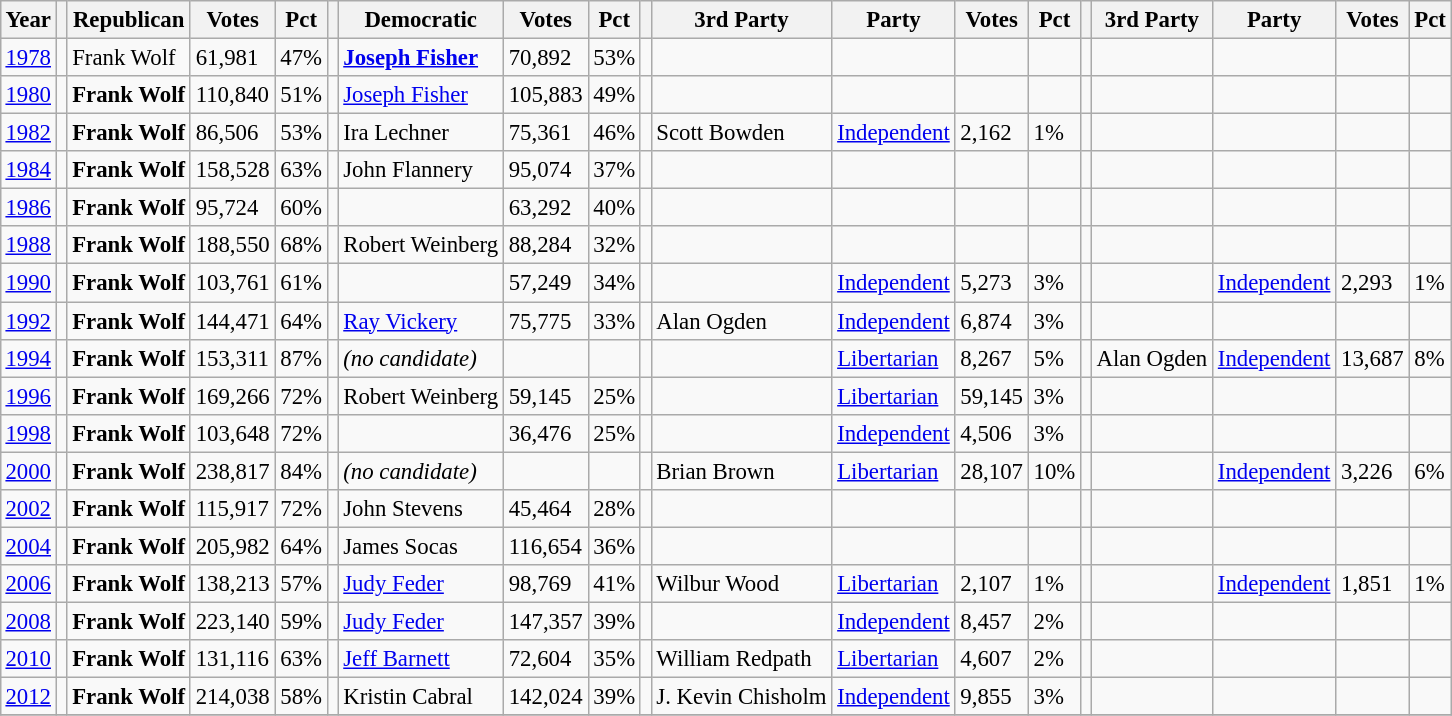<table class="wikitable" style="margin:0.5em ; font-size:95%">
<tr>
<th>Year</th>
<th></th>
<th>Republican</th>
<th>Votes</th>
<th>Pct</th>
<th></th>
<th>Democratic</th>
<th>Votes</th>
<th>Pct</th>
<th></th>
<th>3rd Party</th>
<th>Party</th>
<th>Votes</th>
<th>Pct</th>
<th></th>
<th>3rd Party</th>
<th>Party</th>
<th>Votes</th>
<th>Pct</th>
</tr>
<tr>
<td><a href='#'>1978</a></td>
<td></td>
<td>Frank Wolf</td>
<td>61,981</td>
<td>47%</td>
<td></td>
<td><strong><a href='#'>Joseph Fisher</a></strong></td>
<td>70,892</td>
<td>53%</td>
<td></td>
<td></td>
<td></td>
<td></td>
<td></td>
<td></td>
<td></td>
<td></td>
<td></td>
<td></td>
</tr>
<tr>
<td><a href='#'>1980</a></td>
<td></td>
<td><strong>Frank Wolf</strong></td>
<td>110,840</td>
<td>51%</td>
<td></td>
<td><a href='#'>Joseph Fisher</a></td>
<td>105,883</td>
<td>49%</td>
<td></td>
<td></td>
<td></td>
<td></td>
<td></td>
<td></td>
<td></td>
<td></td>
<td></td>
<td></td>
</tr>
<tr>
<td><a href='#'>1982</a></td>
<td></td>
<td><strong>Frank Wolf</strong></td>
<td>86,506</td>
<td>53%</td>
<td></td>
<td>Ira Lechner</td>
<td>75,361</td>
<td>46%</td>
<td></td>
<td>Scott Bowden</td>
<td><a href='#'>Independent</a></td>
<td>2,162</td>
<td>1%</td>
<td></td>
<td></td>
<td></td>
<td></td>
<td></td>
</tr>
<tr>
<td><a href='#'>1984</a></td>
<td></td>
<td><strong>Frank Wolf</strong></td>
<td>158,528</td>
<td>63%</td>
<td></td>
<td>John Flannery</td>
<td>95,074</td>
<td>37%</td>
<td></td>
<td></td>
<td></td>
<td></td>
<td></td>
<td></td>
<td></td>
<td></td>
<td></td>
<td></td>
</tr>
<tr>
<td><a href='#'>1986</a></td>
<td></td>
<td><strong>Frank Wolf</strong></td>
<td>95,724</td>
<td>60%</td>
<td></td>
<td></td>
<td>63,292</td>
<td>40%</td>
<td></td>
<td></td>
<td></td>
<td></td>
<td></td>
<td></td>
<td></td>
<td></td>
<td></td>
<td></td>
</tr>
<tr>
<td><a href='#'>1988</a></td>
<td></td>
<td><strong>Frank Wolf</strong></td>
<td>188,550</td>
<td>68%</td>
<td></td>
<td>Robert Weinberg</td>
<td>88,284</td>
<td>32%</td>
<td></td>
<td></td>
<td></td>
<td></td>
<td></td>
<td></td>
<td></td>
<td></td>
<td></td>
<td></td>
</tr>
<tr>
<td><a href='#'>1990</a></td>
<td></td>
<td><strong>Frank Wolf</strong></td>
<td>103,761</td>
<td>61%</td>
<td></td>
<td></td>
<td>57,249</td>
<td>34%</td>
<td></td>
<td></td>
<td><a href='#'>Independent</a></td>
<td>5,273</td>
<td>3%</td>
<td></td>
<td></td>
<td><a href='#'>Independent</a></td>
<td>2,293</td>
<td>1%</td>
</tr>
<tr>
<td><a href='#'>1992</a></td>
<td></td>
<td><strong>Frank Wolf</strong></td>
<td>144,471</td>
<td>64%</td>
<td></td>
<td><a href='#'>Ray Vickery</a></td>
<td>75,775</td>
<td>33%</td>
<td></td>
<td>Alan Ogden</td>
<td><a href='#'>Independent</a></td>
<td>6,874</td>
<td>3%</td>
<td></td>
<td></td>
<td></td>
<td></td>
<td></td>
</tr>
<tr>
<td><a href='#'>1994</a></td>
<td></td>
<td><strong>Frank Wolf</strong></td>
<td>153,311</td>
<td>87%</td>
<td></td>
<td><em>(no candidate)</em></td>
<td></td>
<td></td>
<td></td>
<td></td>
<td><a href='#'>Libertarian</a></td>
<td>8,267</td>
<td>5%</td>
<td></td>
<td>Alan Ogden</td>
<td><a href='#'>Independent</a></td>
<td>13,687</td>
<td>8%</td>
</tr>
<tr>
<td><a href='#'>1996</a></td>
<td></td>
<td><strong>Frank Wolf</strong></td>
<td>169,266</td>
<td>72%</td>
<td></td>
<td>Robert Weinberg</td>
<td>59,145</td>
<td>25%</td>
<td></td>
<td></td>
<td><a href='#'>Libertarian</a></td>
<td>59,145</td>
<td>3%</td>
<td></td>
<td></td>
<td></td>
<td></td>
<td></td>
</tr>
<tr>
<td><a href='#'>1998</a></td>
<td></td>
<td><strong>Frank Wolf</strong></td>
<td>103,648</td>
<td>72%</td>
<td></td>
<td></td>
<td>36,476</td>
<td>25%</td>
<td></td>
<td></td>
<td><a href='#'>Independent</a></td>
<td>4,506</td>
<td>3%</td>
<td></td>
<td></td>
<td></td>
<td></td>
<td></td>
</tr>
<tr>
<td><a href='#'>2000</a></td>
<td></td>
<td><strong>Frank Wolf</strong></td>
<td>238,817</td>
<td>84%</td>
<td></td>
<td><em>(no candidate)</em></td>
<td></td>
<td></td>
<td></td>
<td>Brian Brown</td>
<td><a href='#'>Libertarian</a></td>
<td>28,107</td>
<td>10%</td>
<td></td>
<td></td>
<td><a href='#'>Independent</a></td>
<td>3,226</td>
<td>6%</td>
</tr>
<tr>
<td><a href='#'>2002</a></td>
<td></td>
<td><strong>Frank Wolf</strong></td>
<td>115,917</td>
<td>72%</td>
<td></td>
<td>John Stevens</td>
<td>45,464</td>
<td>28%</td>
<td></td>
<td></td>
<td></td>
<td></td>
<td></td>
<td></td>
<td></td>
<td></td>
<td></td>
<td></td>
</tr>
<tr>
<td><a href='#'>2004</a></td>
<td></td>
<td><strong>Frank Wolf</strong></td>
<td>205,982</td>
<td>64%</td>
<td></td>
<td>James Socas</td>
<td>116,654</td>
<td>36%</td>
<td></td>
<td></td>
<td></td>
<td></td>
<td></td>
<td></td>
<td></td>
<td></td>
<td></td>
<td></td>
</tr>
<tr>
<td><a href='#'>2006</a></td>
<td></td>
<td><strong>Frank Wolf</strong></td>
<td>138,213</td>
<td>57%</td>
<td></td>
<td><a href='#'>Judy Feder</a></td>
<td>98,769</td>
<td>41%</td>
<td></td>
<td>Wilbur Wood</td>
<td><a href='#'>Libertarian</a></td>
<td>2,107</td>
<td>1%</td>
<td></td>
<td></td>
<td><a href='#'>Independent</a></td>
<td>1,851</td>
<td>1%</td>
</tr>
<tr>
<td><a href='#'>2008</a></td>
<td></td>
<td><strong>Frank Wolf</strong></td>
<td>223,140</td>
<td>59%</td>
<td></td>
<td><a href='#'>Judy Feder</a></td>
<td>147,357</td>
<td>39%</td>
<td></td>
<td></td>
<td><a href='#'>Independent</a></td>
<td>8,457</td>
<td>2%</td>
<td></td>
<td></td>
<td></td>
<td></td>
<td></td>
</tr>
<tr>
<td><a href='#'>2010</a></td>
<td></td>
<td><strong>Frank Wolf</strong></td>
<td>131,116</td>
<td>63%</td>
<td></td>
<td><a href='#'>Jeff Barnett</a></td>
<td>72,604</td>
<td>35%</td>
<td></td>
<td>William Redpath</td>
<td><a href='#'>Libertarian</a></td>
<td>4,607</td>
<td>2%</td>
<td></td>
<td></td>
<td></td>
<td></td>
<td></td>
</tr>
<tr>
<td><a href='#'>2012</a></td>
<td></td>
<td><strong>Frank Wolf</strong></td>
<td>214,038</td>
<td>58%</td>
<td></td>
<td>Kristin Cabral</td>
<td>142,024</td>
<td>39%</td>
<td></td>
<td>J. Kevin Chisholm</td>
<td><a href='#'>Independent</a></td>
<td>9,855</td>
<td>3%</td>
<td></td>
<td></td>
<td></td>
<td></td>
<td></td>
</tr>
<tr>
</tr>
</table>
